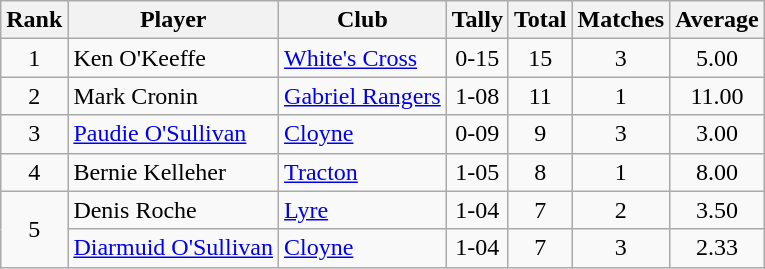<table class="wikitable">
<tr>
<th>Rank</th>
<th>Player</th>
<th>Club</th>
<th>Tally</th>
<th>Total</th>
<th>Matches</th>
<th>Average</th>
</tr>
<tr>
<td rowspan="1" style="text-align:center;">1</td>
<td>Ken O'Keeffe</td>
<td><a href='#'>White's Cross</a></td>
<td align=center>0-15</td>
<td align=center>15</td>
<td align=center>3</td>
<td align=center>5.00</td>
</tr>
<tr>
<td rowspan="1" style="text-align:center;">2</td>
<td>Mark Cronin</td>
<td><a href='#'>Gabriel Rangers</a></td>
<td align=center>1-08</td>
<td align=center>11</td>
<td align=center>1</td>
<td align=center>11.00</td>
</tr>
<tr>
<td rowspan="1" style="text-align:center;">3</td>
<td><a href='#'>Paudie O'Sullivan</a></td>
<td><a href='#'>Cloyne</a></td>
<td align=center>0-09</td>
<td align=center>9</td>
<td align=center>3</td>
<td align=center>3.00</td>
</tr>
<tr>
<td rowspan="1" style="text-align:center;">4</td>
<td>Bernie Kelleher</td>
<td><a href='#'>Tracton</a></td>
<td align=center>1-05</td>
<td align=center>8</td>
<td align=center>1</td>
<td align=center>8.00</td>
</tr>
<tr>
<td rowspan="2" style="text-align:center;">5</td>
<td>Denis Roche</td>
<td><a href='#'>Lyre</a></td>
<td align=center>1-04</td>
<td align=center>7</td>
<td align=center>2</td>
<td align=center>3.50</td>
</tr>
<tr>
<td><a href='#'>Diarmuid O'Sullivan</a></td>
<td><a href='#'>Cloyne</a></td>
<td align=center>1-04</td>
<td align=center>7</td>
<td align=center>3</td>
<td align=center>2.33</td>
</tr>
</table>
